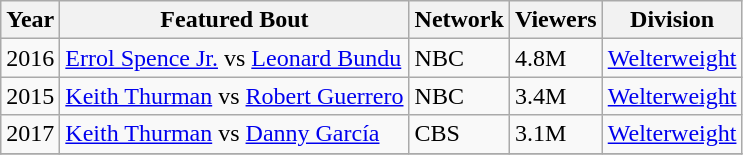<table class="wikitable">
<tr>
<th>Year</th>
<th>Featured Bout</th>
<th>Network</th>
<th>Viewers</th>
<th>Division</th>
</tr>
<tr>
<td>2016</td>
<td><a href='#'>Errol Spence Jr.</a> vs <a href='#'>Leonard Bundu</a></td>
<td>NBC</td>
<td>4.8M</td>
<td><a href='#'>Welterweight</a></td>
</tr>
<tr>
<td>2015</td>
<td><a href='#'>Keith Thurman</a> vs <a href='#'>Robert Guerrero</a></td>
<td>NBC</td>
<td>3.4M</td>
<td><a href='#'>Welterweight</a></td>
</tr>
<tr>
<td>2017</td>
<td><a href='#'>Keith Thurman</a> vs <a href='#'>Danny García</a></td>
<td>CBS</td>
<td>3.1M</td>
<td><a href='#'>Welterweight</a></td>
</tr>
<tr>
</tr>
</table>
